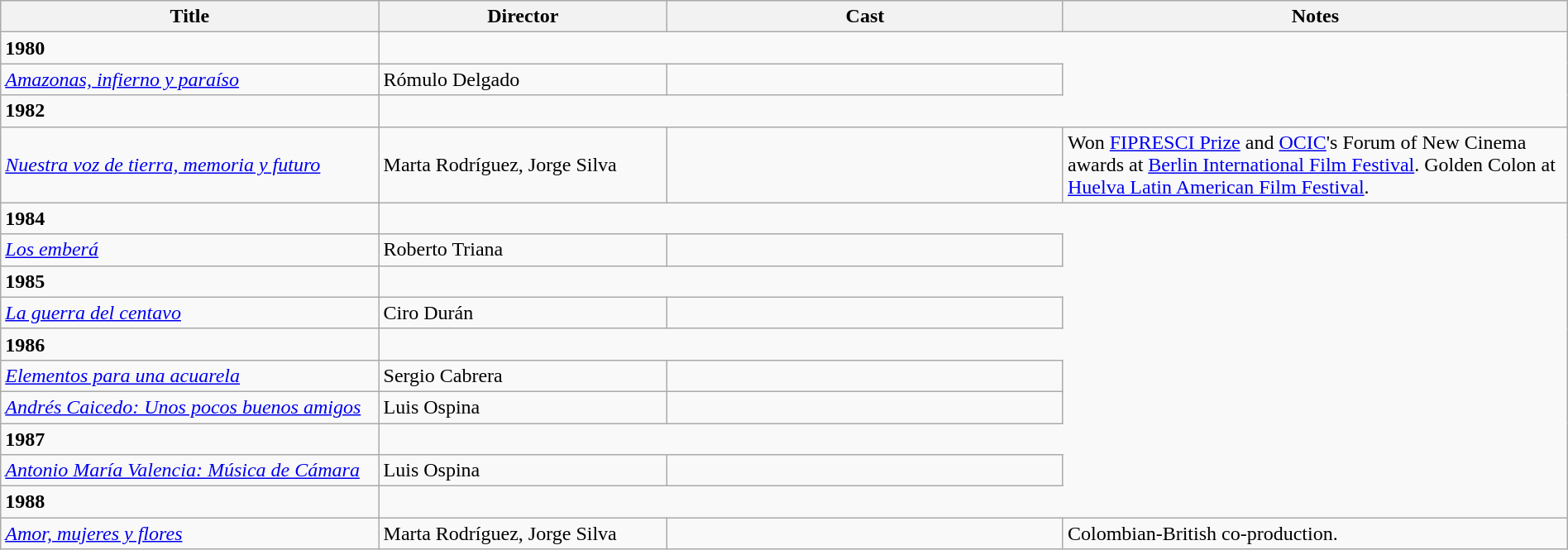<table class="wikitable" width= "100%">
<tr>
<th width=21%>Title</th>
<th width=16%>Director</th>
<th width=22%>Cast</th>
<th width=28%>Notes</th>
</tr>
<tr>
<td><strong>1980</strong></td>
</tr>
<tr>
<td><em><a href='#'>Amazonas, infierno y paraíso</a></em></td>
<td>Rómulo Delgado</td>
<td></td>
</tr>
<tr>
<td><strong>1982</strong></td>
</tr>
<tr>
<td><em><a href='#'>Nuestra voz de tierra, memoria y futuro</a></em></td>
<td>Marta Rodríguez, Jorge Silva</td>
<td></td>
<td>Won <a href='#'>FIPRESCI Prize</a> and <a href='#'>OCIC</a>'s Forum of New Cinema awards at <a href='#'>Berlin International Film Festival</a>. Golden Colon at <a href='#'>Huelva Latin American Film Festival</a>.</td>
</tr>
<tr>
<td><strong>1984</strong></td>
</tr>
<tr>
<td><em><a href='#'>Los emberá</a></em></td>
<td>Roberto Triana</td>
<td></td>
</tr>
<tr>
<td><strong>1985</strong></td>
</tr>
<tr>
<td><em><a href='#'>La guerra del centavo</a></em></td>
<td>Ciro Durán</td>
<td></td>
</tr>
<tr>
<td><strong>1986</strong></td>
</tr>
<tr>
<td><em><a href='#'>Elementos para una acuarela</a></em></td>
<td>Sergio Cabrera</td>
<td></td>
</tr>
<tr>
<td><em><a href='#'>Andrés Caicedo: Unos pocos buenos amigos</a></em></td>
<td>Luis Ospina</td>
<td></td>
</tr>
<tr>
<td><strong>1987</strong></td>
</tr>
<tr>
<td><em><a href='#'>Antonio María Valencia: Música de Cámara</a></em></td>
<td>Luis Ospina</td>
<td></td>
</tr>
<tr>
<td><strong>1988</strong></td>
</tr>
<tr>
<td><em><a href='#'>Amor, mujeres y flores</a></em></td>
<td>Marta Rodríguez, Jorge Silva</td>
<td></td>
<td>Colombian-British co-production.</td>
</tr>
</table>
